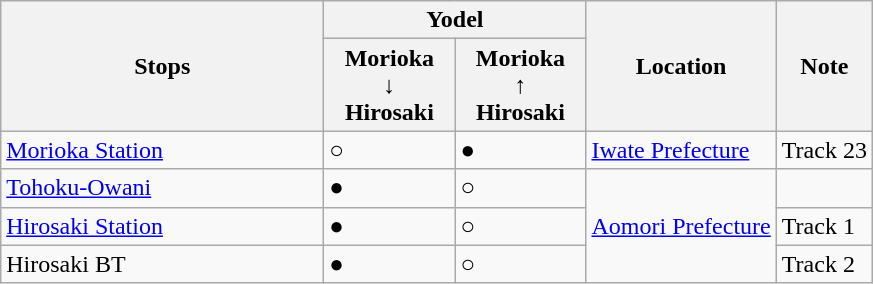<table class="wikitable defaultleft col2center col3center">
<tr>
<th rowspan="2" style="width: 13em;">Stops</th>
<th colspan="2">Yodel</th>
<th rowspan="2">Location</th>
<th rowspan="2">Note</th>
</tr>
<tr>
<th style="width: 5em;">Morioka<br>↓<br>Hirosaki</th>
<th style="width: 5em;">Morioka<br>↑<br>Hirosaki</th>
</tr>
<tr>
<td><a href='#'>Morioka Station</a></td>
<td>○</td>
<td>●</td>
<td><a href='#'>Iwate Prefecture</a></td>
<td>Track 23</td>
</tr>
<tr>
<td><a href='#'>Tohoku-Owani</a></td>
<td>●</td>
<td>○</td>
<td rowspan="3"><a href='#'>Aomori Prefecture</a></td>
<td></td>
</tr>
<tr>
<td><a href='#'>Hirosaki Station</a></td>
<td>●</td>
<td>○</td>
<td>Track 1</td>
</tr>
<tr>
<td>Hirosaki BT</td>
<td>●</td>
<td>○</td>
<td>Track 2</td>
</tr>
</table>
